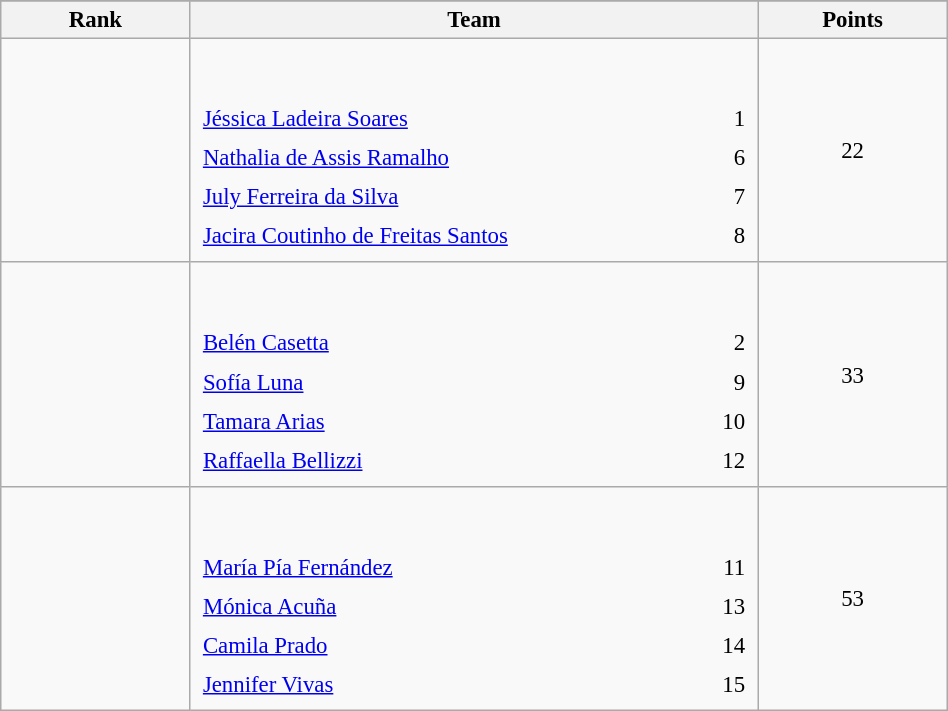<table class="wikitable sortable" style=" text-align:center; font-size:95%;" width="50%">
<tr>
</tr>
<tr>
<th width=10%>Rank</th>
<th width=30%>Team</th>
<th width=10%>Points</th>
</tr>
<tr>
<td align=center></td>
<td align=left> <br><br><table width=100%>
<tr>
<td align=left style="border:0"><a href='#'>Jéssica Ladeira Soares</a></td>
<td align=right style="border:0">1</td>
</tr>
<tr>
<td align=left style="border:0"><a href='#'>Nathalia de Assis Ramalho</a></td>
<td align=right style="border:0">6</td>
</tr>
<tr>
<td align=left style="border:0"><a href='#'>July Ferreira da Silva</a></td>
<td align=right style="border:0">7</td>
</tr>
<tr>
<td align=left style="border:0"><a href='#'>Jacira Coutinho de Freitas Santos</a></td>
<td align=right style="border:0">8</td>
</tr>
</table>
</td>
<td>22</td>
</tr>
<tr>
<td align=center></td>
<td align=left> <br><br><table width=100%>
<tr>
<td align=left style="border:0"><a href='#'>Belén Casetta</a></td>
<td align=right style="border:0">2</td>
</tr>
<tr>
<td align=left style="border:0"><a href='#'>Sofía Luna</a></td>
<td align=right style="border:0">9</td>
</tr>
<tr>
<td align=left style="border:0"><a href='#'>Tamara Arias</a></td>
<td align=right style="border:0">10</td>
</tr>
<tr>
<td align=left style="border:0"><a href='#'>Raffaella Bellizzi</a></td>
<td align=right style="border:0">12</td>
</tr>
</table>
</td>
<td>33</td>
</tr>
<tr>
<td align=center></td>
<td align=left> <br><br><table width=100%>
<tr>
<td align=left style="border:0"><a href='#'>María Pía Fernández</a></td>
<td align=right style="border:0">11</td>
</tr>
<tr>
<td align=left style="border:0"><a href='#'>Mónica Acuña</a></td>
<td align=right style="border:0">13</td>
</tr>
<tr>
<td align=left style="border:0"><a href='#'>Camila Prado</a></td>
<td align=right style="border:0">14</td>
</tr>
<tr>
<td align=left style="border:0"><a href='#'>Jennifer Vivas</a></td>
<td align=right style="border:0">15</td>
</tr>
</table>
</td>
<td>53</td>
</tr>
</table>
